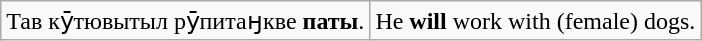<table class="wikitable">
<tr>
<td>Тав кӯтювытыл рӯпитаӈкве <strong>паты</strong>.</td>
<td>He <strong>will</strong> work with (female) dogs.</td>
</tr>
</table>
